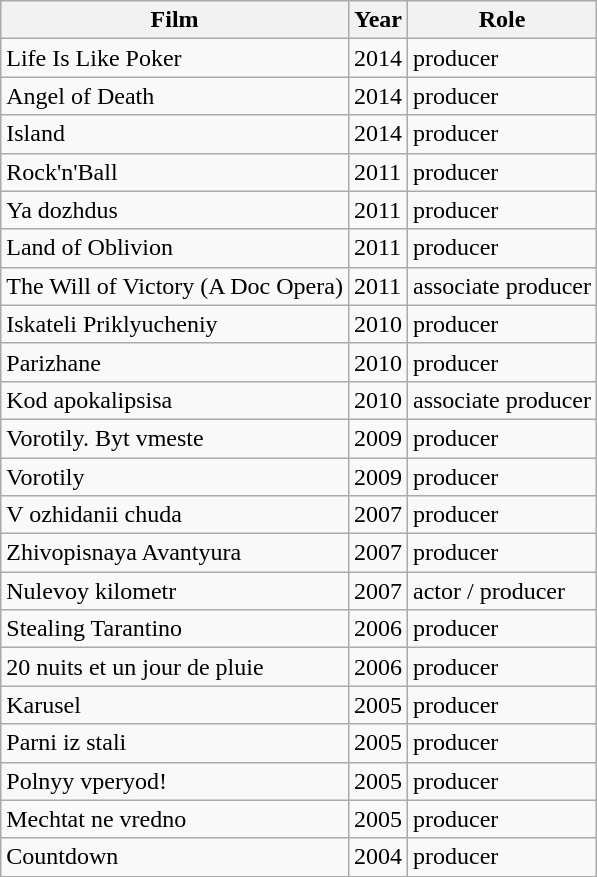<table class="wikitable">
<tr>
<th>Film</th>
<th>Year</th>
<th>Role</th>
</tr>
<tr>
<td>Life Is Like Poker</td>
<td>2014</td>
<td>producer</td>
</tr>
<tr>
<td>Angel of Death</td>
<td>2014</td>
<td>producer</td>
</tr>
<tr>
<td>Island</td>
<td>2014</td>
<td>producer</td>
</tr>
<tr>
<td>Rock'n'Ball</td>
<td>2011</td>
<td>producer</td>
</tr>
<tr>
<td>Ya dozhdus</td>
<td>2011</td>
<td>producer</td>
</tr>
<tr>
<td>Land of Oblivion</td>
<td>2011</td>
<td>producer</td>
</tr>
<tr>
<td>The Will of Victory (A Doc Opera)</td>
<td>2011</td>
<td>associate producer</td>
</tr>
<tr>
<td>Iskateli Priklyucheniy</td>
<td>2010</td>
<td>producer</td>
</tr>
<tr>
<td>Parizhane</td>
<td>2010</td>
<td>producer</td>
</tr>
<tr>
<td>Kod apokalipsisa</td>
<td>2010</td>
<td>associate producer</td>
</tr>
<tr>
<td>Vorotily. Byt vmeste</td>
<td>2009</td>
<td>producer</td>
</tr>
<tr>
<td>Vorotily</td>
<td>2009</td>
<td>producer</td>
</tr>
<tr>
<td>V ozhidanii chuda</td>
<td>2007</td>
<td>producer</td>
</tr>
<tr>
<td>Zhivopisnaya Avantyura</td>
<td>2007</td>
<td>producer</td>
</tr>
<tr>
<td>Nulevoy kilometr</td>
<td>2007</td>
<td>actor / producer</td>
</tr>
<tr>
<td>Stealing Tarantino</td>
<td>2006</td>
<td>producer</td>
</tr>
<tr>
<td>20 nuits et un jour de pluie</td>
<td>2006</td>
<td>producer</td>
</tr>
<tr>
<td>Karusel</td>
<td>2005</td>
<td>producer</td>
</tr>
<tr>
<td>Parni iz stali</td>
<td>2005</td>
<td>producer</td>
</tr>
<tr>
<td>Polnyy vperyod!</td>
<td>2005</td>
<td>producer</td>
</tr>
<tr>
<td>Mechtat ne vredno</td>
<td>2005</td>
<td>producer</td>
</tr>
<tr>
<td>Countdown</td>
<td>2004</td>
<td>producer</td>
</tr>
<tr>
</tr>
</table>
